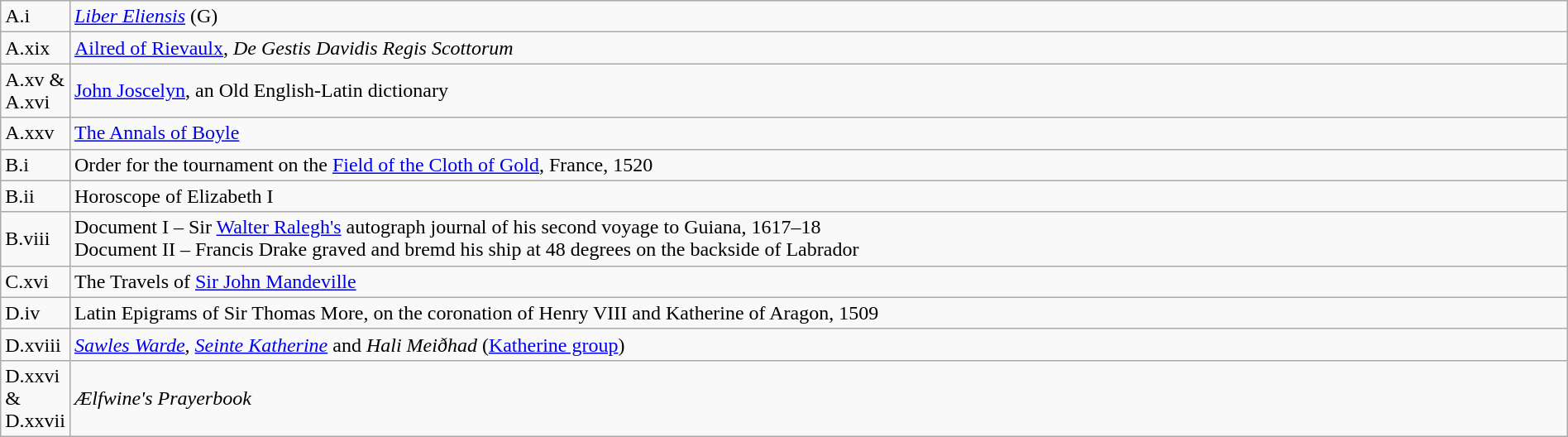<table class="wikitable" style="width:100%">
<tr>
<td width="4%">A.i</td>
<td width="96%"><em><a href='#'>Liber Eliensis</a></em> (G)</td>
</tr>
<tr>
<td>A.xix</td>
<td><a href='#'>Ailred of Rievaulx</a>, <em>De Gestis Davidis Regis Scottorum</em></td>
</tr>
<tr>
<td>A.xv & A.xvi</td>
<td><a href='#'>John Joscelyn</a>, an Old English-Latin dictionary</td>
</tr>
<tr>
<td>A.xxv</td>
<td><a href='#'>The Annals of Boyle</a></td>
</tr>
<tr>
<td>B.i</td>
<td>Order for the tournament on the <a href='#'>Field of the Cloth of Gold</a>, France, 1520</td>
</tr>
<tr>
<td>B.ii</td>
<td>Horoscope of Elizabeth I</td>
</tr>
<tr>
<td>B.viii</td>
<td>Document I – Sir <a href='#'>Walter Ralegh's</a> autograph journal of his second voyage to Guiana, 1617–18<br>Document II – Francis Drake graved and bremd his ship at 48 degrees on the backside of Labrador</td>
</tr>
<tr>
<td>C.xvi</td>
<td>The Travels of <a href='#'>Sir John Mandeville</a></td>
</tr>
<tr>
<td>D.iv</td>
<td>Latin Epigrams of Sir Thomas More, on the coronation of Henry VIII and Katherine of Aragon, 1509</td>
</tr>
<tr>
<td>D.xviii</td>
<td><em><a href='#'>Sawles Warde</a>, <a href='#'>Seinte Katherine</a></em> and <em>Hali Meiðhad</em> (<a href='#'>Katherine group</a>)</td>
</tr>
<tr>
<td>D.xxvi & D.xxvii</td>
<td><em>Ælfwine's Prayerbook</em></td>
</tr>
</table>
